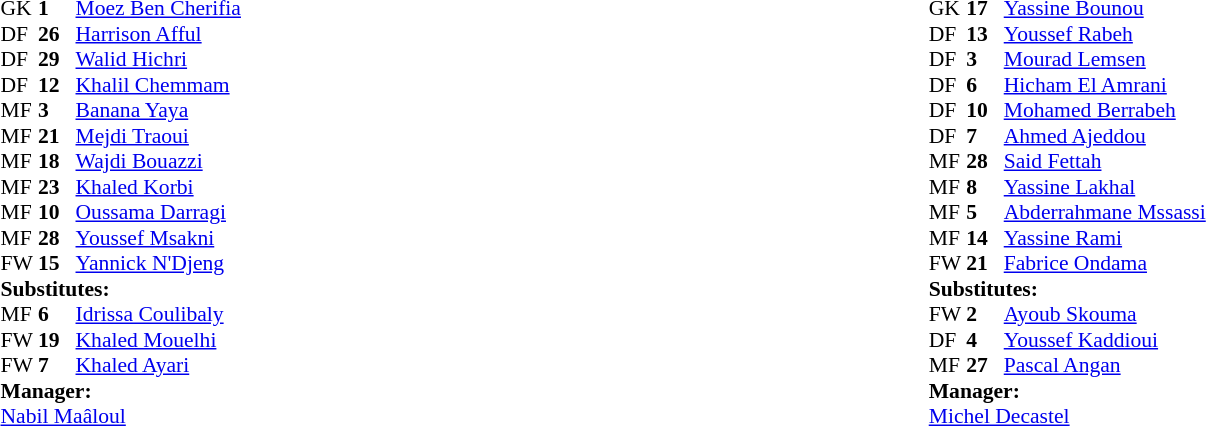<table width=100%>
<tr>
<td valign="top" width="50%"><br><table style="font-size:90%" cellspacing="0" cellpadding="0" align=center>
<tr>
<th width=25></th>
<th width=25></th>
</tr>
<tr>
<td>GK</td>
<td><strong>1</strong></td>
<td> <a href='#'>Moez Ben Cherifia</a></td>
</tr>
<tr>
<td>DF</td>
<td><strong>26</strong></td>
<td> <a href='#'>Harrison Afful</a></td>
</tr>
<tr>
<td>DF</td>
<td><strong>29</strong></td>
<td> <a href='#'>Walid Hichri</a></td>
</tr>
<tr>
<td>DF</td>
<td><strong>12</strong></td>
<td> <a href='#'>Khalil Chemmam</a></td>
</tr>
<tr>
<td>MF</td>
<td><strong>3</strong></td>
<td> <a href='#'>Banana Yaya</a></td>
</tr>
<tr>
<td>MF</td>
<td><strong>21</strong></td>
<td> <a href='#'>Mejdi Traoui</a></td>
<td></td>
</tr>
<tr>
<td>MF</td>
<td><strong>18</strong></td>
<td> <a href='#'>Wajdi Bouazzi</a></td>
</tr>
<tr>
<td>MF</td>
<td><strong>23</strong></td>
<td> <a href='#'>Khaled Korbi</a></td>
<td></td>
</tr>
<tr>
<td>MF</td>
<td><strong>10</strong></td>
<td> <a href='#'>Oussama Darragi</a></td>
<td></td>
<td></td>
</tr>
<tr>
<td>MF</td>
<td><strong>28</strong></td>
<td> <a href='#'>Youssef Msakni</a></td>
<td></td>
<td></td>
</tr>
<tr>
<td>FW</td>
<td><strong>15</strong></td>
<td> <a href='#'>Yannick N'Djeng</a></td>
<td></td>
<td></td>
</tr>
<tr>
<td colspan=3><strong>Substitutes:</strong></td>
</tr>
<tr>
<td>MF</td>
<td><strong>6</strong></td>
<td> <a href='#'>Idrissa Coulibaly</a></td>
<td></td>
<td></td>
</tr>
<tr>
<td>FW</td>
<td><strong>19</strong></td>
<td> <a href='#'>Khaled Mouelhi</a></td>
<td></td>
<td></td>
</tr>
<tr>
<td>FW</td>
<td><strong>7</strong></td>
<td> <a href='#'>Khaled Ayari</a></td>
<td></td>
<td></td>
</tr>
<tr>
<td colspan=3><strong>Manager:</strong></td>
</tr>
<tr>
<td colspan=4> <a href='#'>Nabil Maâloul</a></td>
</tr>
</table>
</td>
<td valign="top" width="50%"><br><table style="font-size:90%" cellspacing="0" cellpadding="0" align=center>
<tr>
<th width=25></th>
<th width=25></th>
</tr>
<tr>
<td>GK</td>
<td><strong>17</strong></td>
<td> <a href='#'>Yassine Bounou</a></td>
</tr>
<tr>
<td>DF</td>
<td><strong>13</strong></td>
<td> <a href='#'>Youssef Rabeh</a></td>
</tr>
<tr>
<td>DF</td>
<td><strong>3</strong></td>
<td> <a href='#'>Mourad Lemsen</a> </td>
</tr>
<tr>
<td>DF</td>
<td><strong>6</strong></td>
<td> <a href='#'>Hicham El Amrani</a></td>
</tr>
<tr>
<td>DF</td>
<td><strong>10</strong></td>
<td> <a href='#'>Mohamed Berrabeh</a></td>
<td></td>
</tr>
<tr>
<td>DF</td>
<td><strong>7</strong></td>
<td> <a href='#'>Ahmed Ajeddou</a></td>
</tr>
<tr>
<td>MF</td>
<td><strong>28</strong></td>
<td> <a href='#'>Said Fettah</a></td>
<td></td>
<td></td>
</tr>
<tr>
<td>MF</td>
<td><strong>8</strong></td>
<td> <a href='#'>Yassine Lakhal</a></td>
<td></td>
<td></td>
</tr>
<tr>
<td>MF</td>
<td><strong>5</strong></td>
<td> <a href='#'>Abderrahmane Mssassi</a></td>
<td></td>
</tr>
<tr>
<td>MF</td>
<td><strong>14</strong></td>
<td> <a href='#'>Yassine Rami</a></td>
<td></td>
<td></td>
</tr>
<tr>
<td>FW</td>
<td><strong>21</strong></td>
<td> <a href='#'>Fabrice Ondama</a></td>
</tr>
<tr>
<td colspan=3><strong>Substitutes:</strong></td>
</tr>
<tr>
<td>FW</td>
<td><strong>2</strong></td>
<td> <a href='#'>Ayoub Skouma</a></td>
<td></td>
<td></td>
</tr>
<tr>
<td>DF</td>
<td><strong>4</strong></td>
<td> <a href='#'>Youssef Kaddioui</a></td>
<td></td>
<td></td>
</tr>
<tr>
<td>MF</td>
<td><strong>27</strong></td>
<td> <a href='#'>Pascal Angan</a></td>
<td></td>
<td></td>
</tr>
<tr>
<td colspan=3><strong>Manager:</strong></td>
</tr>
<tr>
<td colspan=4> <a href='#'>Michel Decastel</a></td>
</tr>
</table>
</td>
</tr>
</table>
